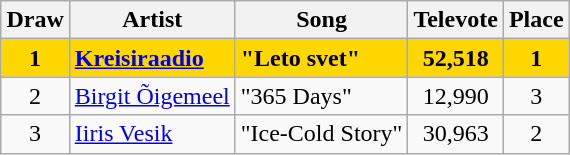<table class="sortable wikitable" style="margin: 1em auto 1em auto; text-align:center;">
<tr>
<th>Draw</th>
<th>Artist</th>
<th>Song</th>
<th>Televote</th>
<th>Place</th>
</tr>
<tr style="font-weight:bold; background:gold">
<td>1</td>
<td align="left"><a href='#'>Kreisiraadio</a></td>
<td align="left">"Leto svet"</td>
<td>52,518</td>
<td>1</td>
</tr>
<tr>
<td>2</td>
<td align="left"><a href='#'>Birgit Õigemeel</a></td>
<td align="left">"365 Days"</td>
<td>12,990</td>
<td>3</td>
</tr>
<tr>
<td>3</td>
<td align="left"><a href='#'>Iiris Vesik</a></td>
<td align="left">"Ice-Cold Story"</td>
<td>30,963</td>
<td>2</td>
</tr>
</table>
